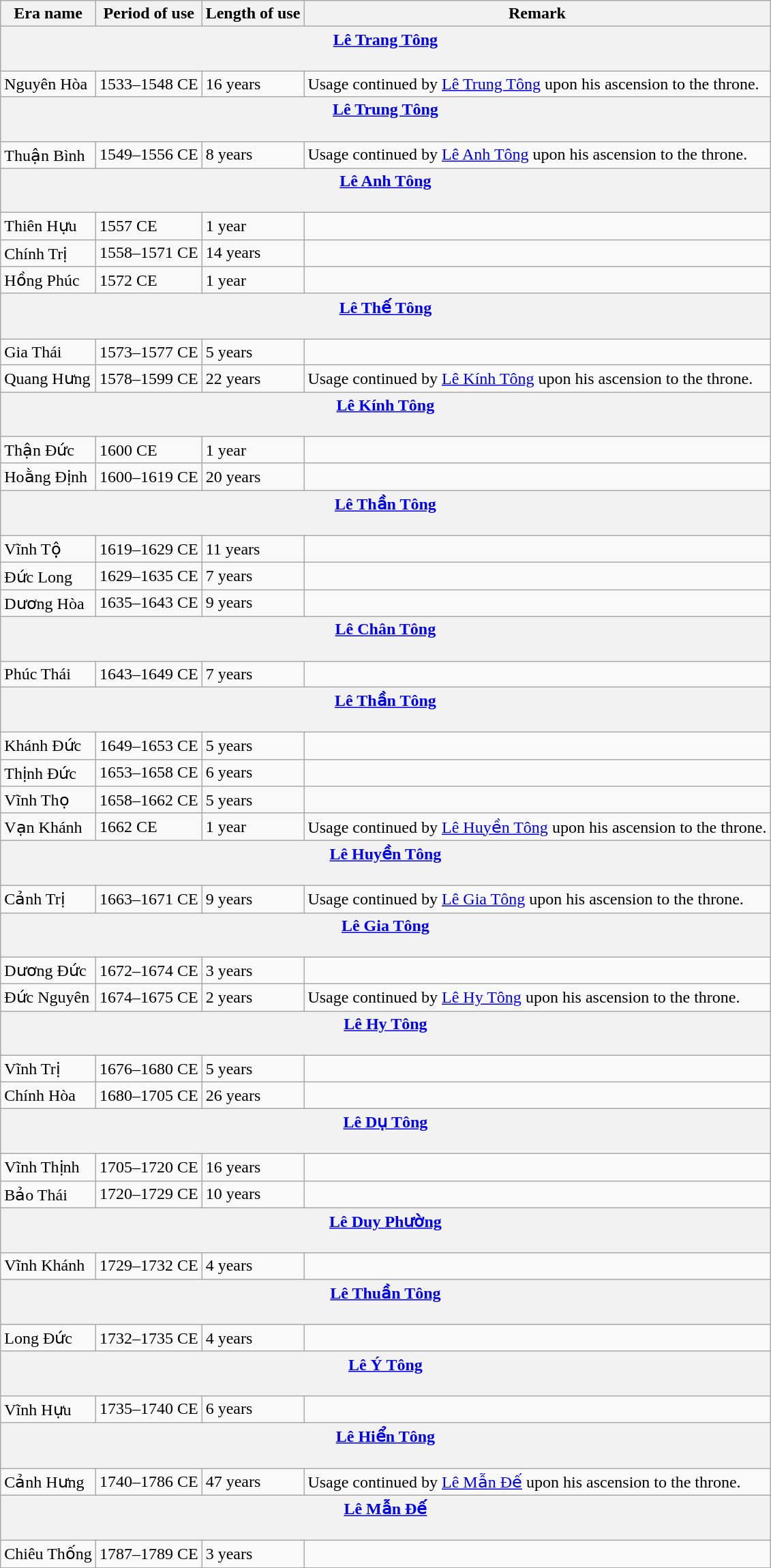<table class="wikitable">
<tr>
<th>Era name</th>
<th>Period of use</th>
<th>Length of use</th>
<th>Remark</th>
</tr>
<tr>
<th colspan="4"><a href='#'>Lê Trang Tông</a><br><br></th>
</tr>
<tr>
<td>Nguyên Hòa<br></td>
<td>1533–1548 CE</td>
<td>16 years</td>
<td>Usage continued by <a href='#'>Lê Trung Tông</a> upon his ascension to the throne.</td>
</tr>
<tr>
<th colspan="4"><a href='#'>Lê Trung Tông</a><br><br></th>
</tr>
<tr>
<td>Thuận Bình<br></td>
<td>1549–1556 CE</td>
<td>8 years</td>
<td>Usage continued by <a href='#'>Lê Anh Tông</a> upon his ascension to the throne.</td>
</tr>
<tr>
<th colspan="4"><a href='#'>Lê Anh Tông</a><br><br></th>
</tr>
<tr>
<td>Thiên Hựu<br></td>
<td>1557 CE</td>
<td>1 year</td>
<td></td>
</tr>
<tr>
<td>Chính Trị<br></td>
<td>1558–1571 CE</td>
<td>14 years</td>
<td></td>
</tr>
<tr>
<td>Hồng Phúc<br></td>
<td>1572 CE</td>
<td>1 year</td>
<td></td>
</tr>
<tr>
<th colspan="4"><a href='#'>Lê Thế Tông</a><br><br></th>
</tr>
<tr>
<td>Gia Thái<br></td>
<td>1573–1577 CE</td>
<td>5 years</td>
<td></td>
</tr>
<tr>
<td>Quang Hưng<br></td>
<td>1578–1599 CE</td>
<td>22 years</td>
<td>Usage continued by <a href='#'>Lê Kính Tông</a> upon his ascension to the throne.</td>
</tr>
<tr>
<th colspan="4"><a href='#'>Lê Kính Tông</a><br><br></th>
</tr>
<tr>
<td>Thận Đức<br></td>
<td>1600 CE</td>
<td>1 year</td>
<td></td>
</tr>
<tr>
<td>Hoằng Định<br></td>
<td>1600–1619 CE</td>
<td>20 years</td>
<td></td>
</tr>
<tr>
<th colspan="4"><a href='#'>Lê Thần Tông</a><br><br></th>
</tr>
<tr>
<td>Vĩnh Tộ<br></td>
<td>1619–1629 CE</td>
<td>11 years</td>
<td></td>
</tr>
<tr>
<td>Đức Long<br></td>
<td>1629–1635 CE</td>
<td>7 years</td>
<td></td>
</tr>
<tr>
<td>Dương Hòa<br></td>
<td>1635–1643 CE</td>
<td>9 years</td>
<td></td>
</tr>
<tr>
<th colspan="4"><a href='#'>Lê Chân Tông</a><br><br></th>
</tr>
<tr>
<td>Phúc Thái<br></td>
<td>1643–1649 CE</td>
<td>7 years</td>
<td></td>
</tr>
<tr>
<th colspan="4"><a href='#'>Lê Thần Tông</a><br><br></th>
</tr>
<tr>
<td>Khánh Đức<br></td>
<td>1649–1653 CE</td>
<td>5 years</td>
<td></td>
</tr>
<tr>
<td>Thịnh Đức<br></td>
<td>1653–1658 CE</td>
<td>6 years</td>
<td></td>
</tr>
<tr>
<td>Vĩnh Thọ<br></td>
<td>1658–1662 CE</td>
<td>5 years</td>
<td></td>
</tr>
<tr>
<td>Vạn Khánh<br></td>
<td>1662 CE</td>
<td>1 year</td>
<td>Usage continued by <a href='#'>Lê Huyền Tông</a> upon his ascension to the throne.</td>
</tr>
<tr>
<th colspan="4"><a href='#'>Lê Huyền Tông</a><br><br></th>
</tr>
<tr>
<td>Cảnh Trị<br></td>
<td>1663–1671 CE</td>
<td>9 years</td>
<td>Usage continued by <a href='#'>Lê Gia Tông</a> upon his ascension to the throne.</td>
</tr>
<tr>
<th colspan="4"><a href='#'>Lê Gia Tông</a><br><br></th>
</tr>
<tr>
<td>Dương Đức<br></td>
<td>1672–1674 CE</td>
<td>3 years</td>
<td></td>
</tr>
<tr>
<td>Đức Nguyên<br></td>
<td>1674–1675 CE</td>
<td>2 years</td>
<td>Usage continued by <a href='#'>Lê Hy Tông</a> upon his ascension to the throne.</td>
</tr>
<tr>
<th colspan="4"><a href='#'>Lê Hy Tông</a><br><br></th>
</tr>
<tr>
<td>Vĩnh Trị<br></td>
<td>1676–1680 CE</td>
<td>5 years</td>
<td></td>
</tr>
<tr>
<td>Chính Hòa<br></td>
<td>1680–1705 CE</td>
<td>26 years</td>
<td></td>
</tr>
<tr>
<th colspan="4"><a href='#'>Lê Dụ Tông</a><br><br></th>
</tr>
<tr>
<td>Vĩnh Thịnh<br></td>
<td>1705–1720 CE</td>
<td>16 years</td>
<td></td>
</tr>
<tr>
<td>Bảo Thái<br></td>
<td>1720–1729 CE</td>
<td>10 years</td>
<td></td>
</tr>
<tr>
<th colspan="4"><a href='#'>Lê Duy Phường</a><br><br></th>
</tr>
<tr>
<td>Vĩnh Khánh<br></td>
<td>1729–1732 CE</td>
<td>4 years</td>
<td></td>
</tr>
<tr>
<th colspan="4"><a href='#'>Lê Thuần Tông</a><br><br></th>
</tr>
<tr>
<td>Long Đức<br></td>
<td>1732–1735 CE</td>
<td>4 years</td>
<td></td>
</tr>
<tr>
<th colspan="4"><a href='#'>Lê Ý Tông</a><br><br></th>
</tr>
<tr>
<td>Vĩnh Hựu<br></td>
<td>1735–1740 CE</td>
<td>6 years</td>
<td></td>
</tr>
<tr>
<th colspan="4"><a href='#'>Lê Hiển Tông</a><br><br></th>
</tr>
<tr>
<td>Cảnh Hưng<br></td>
<td>1740–1786 CE</td>
<td>47 years</td>
<td>Usage continued by <a href='#'>Lê Mẫn Đế</a> upon his ascension to the throne. </td>
</tr>
<tr>
<th colspan="4"><a href='#'>Lê Mẫn Đế</a><br><br></th>
</tr>
<tr>
<td>Chiêu Thống<br></td>
<td>1787–1789 CE</td>
<td>3 years</td>
<td></td>
</tr>
</table>
